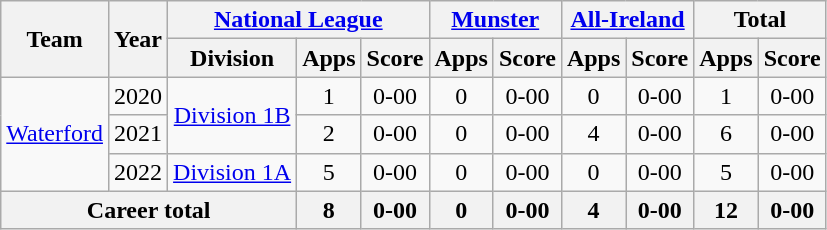<table class="wikitable" style="text-align:center">
<tr>
<th rowspan="2">Team</th>
<th rowspan="2">Year</th>
<th colspan="3"><a href='#'>National League</a></th>
<th colspan="2"><a href='#'>Munster</a></th>
<th colspan="2"><a href='#'>All-Ireland</a></th>
<th colspan="2">Total</th>
</tr>
<tr>
<th>Division</th>
<th>Apps</th>
<th>Score</th>
<th>Apps</th>
<th>Score</th>
<th>Apps</th>
<th>Score</th>
<th>Apps</th>
<th>Score</th>
</tr>
<tr>
<td rowspan="3"><a href='#'>Waterford</a></td>
<td>2020</td>
<td rowspan="2"><a href='#'>Division 1B</a></td>
<td>1</td>
<td>0-00</td>
<td>0</td>
<td>0-00</td>
<td>0</td>
<td>0-00</td>
<td>1</td>
<td>0-00</td>
</tr>
<tr>
<td>2021</td>
<td>2</td>
<td>0-00</td>
<td>0</td>
<td>0-00</td>
<td>4</td>
<td>0-00</td>
<td>6</td>
<td>0-00</td>
</tr>
<tr>
<td>2022</td>
<td rowspan="1"><a href='#'>Division 1A</a></td>
<td>5</td>
<td>0-00</td>
<td>0</td>
<td>0-00</td>
<td>0</td>
<td>0-00</td>
<td>5</td>
<td>0-00</td>
</tr>
<tr>
<th colspan="3">Career total</th>
<th>8</th>
<th>0-00</th>
<th>0</th>
<th>0-00</th>
<th>4</th>
<th>0-00</th>
<th>12</th>
<th>0-00</th>
</tr>
</table>
